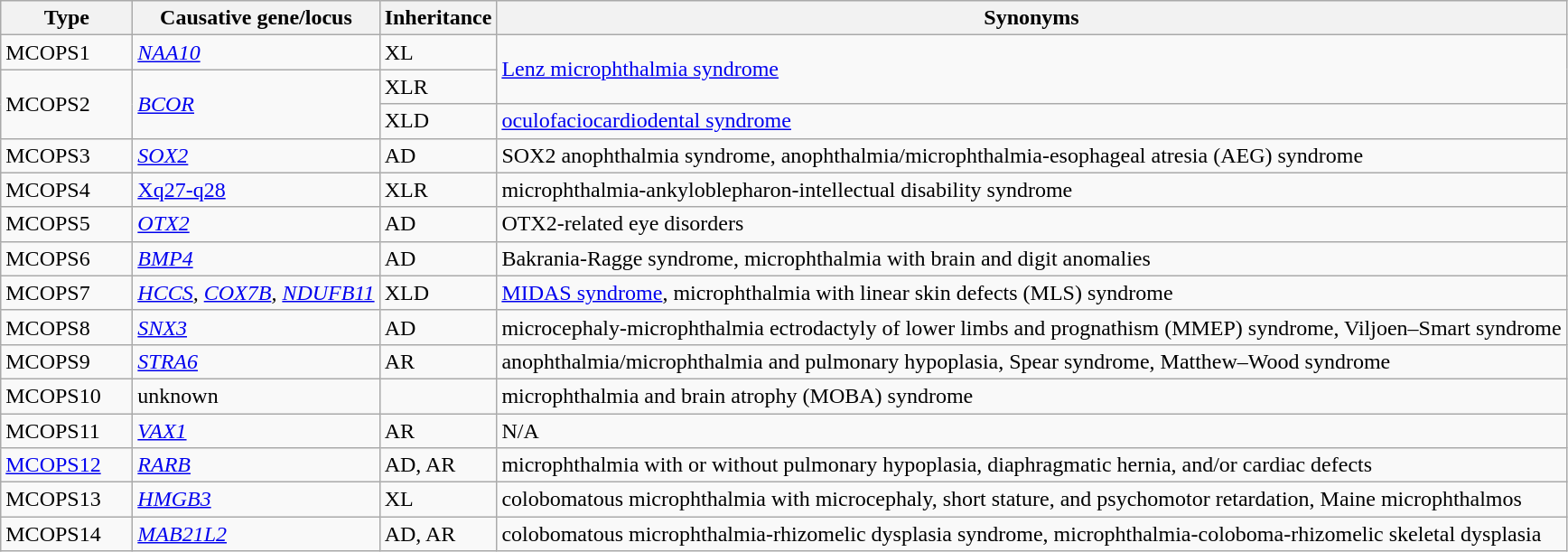<table class="wikitable sortable mw-collapsible">
<tr>
<th scope="col" style="width: 90px;">Type</th>
<th>Causative gene/locus</th>
<th>Inheritance </th>
<th>Synonyms</th>
</tr>
<tr>
<td>MCOPS1</td>
<td><em><a href='#'>NAA10</a></em></td>
<td>XL</td>
<td rowspan="2"><a href='#'>Lenz microphthalmia syndrome</a></td>
</tr>
<tr>
<td rowspan="2">MCOPS2</td>
<td rowspan="2"><em><a href='#'>BCOR</a></em></td>
<td>XLR</td>
</tr>
<tr>
<td>XLD</td>
<td><a href='#'>oculofaciocardiodental syndrome</a></td>
</tr>
<tr>
<td>MCOPS3</td>
<td><em><a href='#'>SOX2</a></em></td>
<td>AD</td>
<td>SOX2 anophthalmia syndrome, anophthalmia/microphthalmia-esophageal atresia (AEG) syndrome</td>
</tr>
<tr>
<td>MCOPS4</td>
<td><a href='#'>Xq27-q28</a></td>
<td>XLR</td>
<td>microphthalmia-ankyloblepharon-intellectual disability syndrome</td>
</tr>
<tr>
<td>MCOPS5</td>
<td><em><a href='#'>OTX2</a></em></td>
<td>AD</td>
<td>OTX2-related eye disorders</td>
</tr>
<tr>
<td>MCOPS6</td>
<td><em><a href='#'>BMP4</a></em></td>
<td>AD</td>
<td>Bakrania-Ragge syndrome, microphthalmia with brain and digit anomalies</td>
</tr>
<tr>
<td>MCOPS7</td>
<td><em><a href='#'>HCCS</a>,  <a href='#'>COX7B</a>, <a href='#'>NDUFB11</a></em></td>
<td>XLD</td>
<td><a href='#'>MIDAS syndrome</a>, microphthalmia with linear skin defects (MLS) syndrome</td>
</tr>
<tr>
<td>MCOPS8</td>
<td><em><a href='#'>SNX3</a></em></td>
<td>AD</td>
<td>microcephaly-microphthalmia ectrodactyly of lower limbs and prognathism (MMEP) syndrome, Viljoen–Smart syndrome</td>
</tr>
<tr>
<td>MCOPS9</td>
<td><em><a href='#'>STRA6</a></em></td>
<td>AR</td>
<td>anophthalmia/microphthalmia and pulmonary hypoplasia, Spear syndrome, Matthew–Wood syndrome</td>
</tr>
<tr>
<td>MCOPS10</td>
<td>unknown</td>
<td></td>
<td>microphthalmia and brain atrophy (MOBA) syndrome</td>
</tr>
<tr>
<td>MCOPS11</td>
<td><em><a href='#'>VAX1</a></em></td>
<td>AR</td>
<td>N/A</td>
</tr>
<tr>
<td><a href='#'>MCOPS12</a></td>
<td><em><a href='#'>RARB</a></em></td>
<td>AD, AR</td>
<td>microphthalmia with or without pulmonary hypoplasia, diaphragmatic hernia, and/or cardiac defects</td>
</tr>
<tr>
<td>MCOPS13</td>
<td><em><a href='#'>HMGB3</a></em></td>
<td>XL</td>
<td>colobomatous microphthalmia with microcephaly, short stature, and psychomotor retardation, Maine microphthalmos</td>
</tr>
<tr>
<td>MCOPS14</td>
<td><em><a href='#'>MAB21L2</a></em></td>
<td>AD, AR</td>
<td>colobomatous microphthalmia-rhizomelic dysplasia syndrome, microphthalmia-coloboma-rhizomelic skeletal dysplasia</td>
</tr>
</table>
